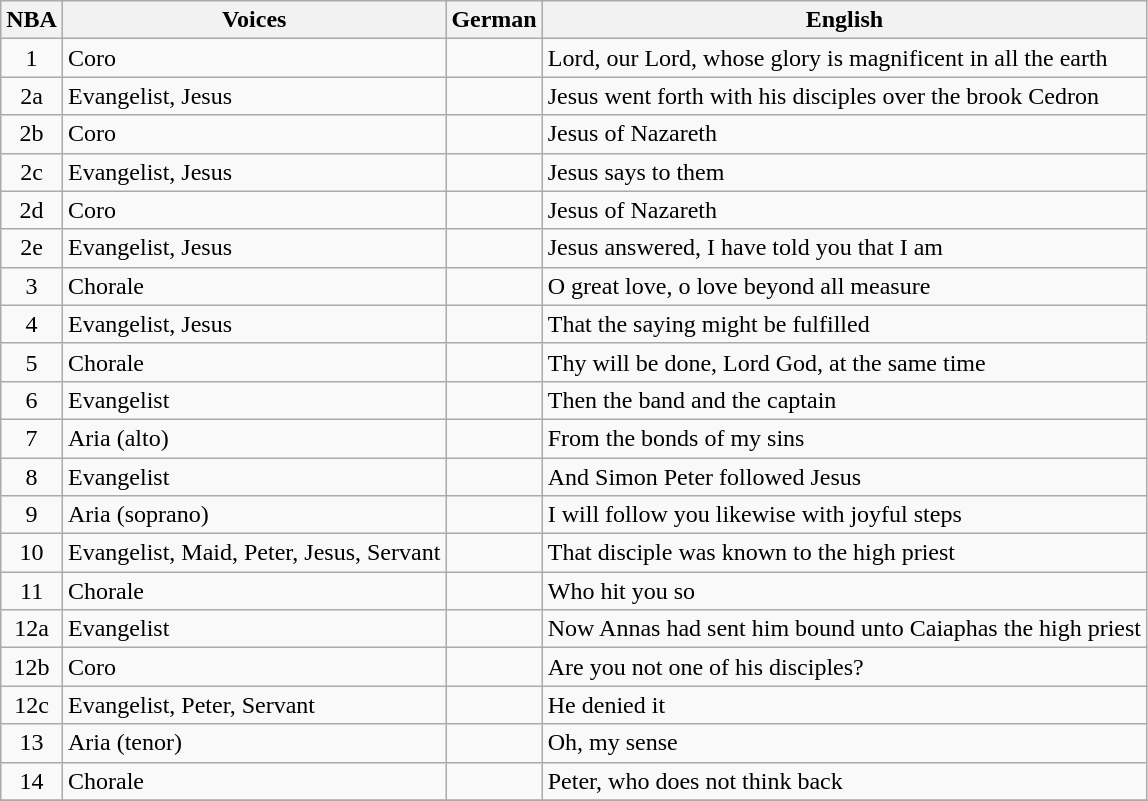<table class="wikitable">
<tr>
<th scope="col">NBA</th>
<th scope="col">Voices</th>
<th scope="col">German</th>
<th scope="col">English</th>
</tr>
<tr>
<td style="text-align:center">1</td>
<td>Coro</td>
<td></td>
<td>Lord, our Lord, whose glory is magnificent in all the earth</td>
</tr>
<tr>
<td style="text-align:center">2a</td>
<td>Evangelist, Jesus</td>
<td></td>
<td>Jesus went forth with his disciples over the brook Cedron</td>
</tr>
<tr>
<td style="text-align:center">2b</td>
<td>Coro</td>
<td></td>
<td>Jesus of Nazareth</td>
</tr>
<tr>
<td style="text-align:center">2c</td>
<td>Evangelist, Jesus</td>
<td></td>
<td>Jesus says to them</td>
</tr>
<tr>
<td style="text-align:center">2d</td>
<td>Coro</td>
<td></td>
<td>Jesus of Nazareth</td>
</tr>
<tr>
<td style="text-align:center">2e</td>
<td>Evangelist, Jesus</td>
<td></td>
<td>Jesus answered, I have told you that I am</td>
</tr>
<tr>
<td style="text-align:center">3</td>
<td>Chorale</td>
<td></td>
<td>O great love, o love beyond all measure</td>
</tr>
<tr>
<td style="text-align:center">4</td>
<td>Evangelist, Jesus</td>
<td></td>
<td>That the saying might be fulfilled</td>
</tr>
<tr>
<td style="text-align:center">5</td>
<td>Chorale</td>
<td></td>
<td>Thy will be done, Lord God, at the same time</td>
</tr>
<tr>
<td style="text-align:center">6</td>
<td>Evangelist</td>
<td></td>
<td>Then the band and the captain</td>
</tr>
<tr>
<td style="text-align:center">7</td>
<td>Aria (alto)</td>
<td></td>
<td>From the bonds of my sins</td>
</tr>
<tr>
<td style="text-align:center">8</td>
<td>Evangelist</td>
<td></td>
<td>And Simon Peter followed Jesus</td>
</tr>
<tr>
<td style="text-align:center">9</td>
<td>Aria (soprano)</td>
<td></td>
<td>I will follow you likewise with joyful steps</td>
</tr>
<tr>
<td style="text-align:center">10</td>
<td>Evangelist, Maid, Peter, Jesus, Servant</td>
<td></td>
<td>That disciple was known to the high priest</td>
</tr>
<tr>
<td style="text-align:center">11</td>
<td>Chorale</td>
<td></td>
<td>Who hit you so</td>
</tr>
<tr>
<td style="text-align:center">12a</td>
<td>Evangelist</td>
<td></td>
<td>Now Annas had sent him bound unto Caiaphas the high priest</td>
</tr>
<tr>
<td style="text-align:center">12b</td>
<td>Coro</td>
<td></td>
<td>Are you not one of his disciples?</td>
</tr>
<tr>
<td style="text-align:center">12c</td>
<td>Evangelist, Peter, Servant</td>
<td></td>
<td>He denied it</td>
</tr>
<tr>
<td style="text-align:center">13</td>
<td>Aria (tenor)</td>
<td></td>
<td>Oh, my sense</td>
</tr>
<tr>
<td style="text-align:center">14</td>
<td>Chorale</td>
<td></td>
<td>Peter, who does not think back</td>
</tr>
<tr>
</tr>
</table>
